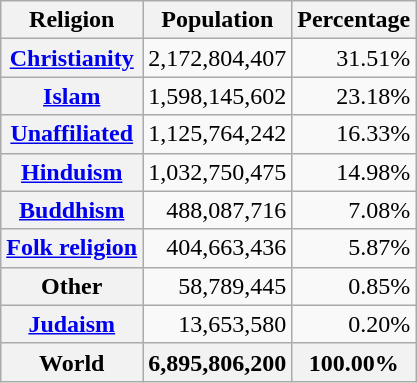<table class="wikitable" style="text-align:right">
<tr>
<th>Religion</th>
<th>Population</th>
<th>Percentage</th>
</tr>
<tr>
<th><a href='#'>Christianity</a></th>
<td>2,172,804,407</td>
<td>31.51%</td>
</tr>
<tr>
<th><a href='#'>Islam</a></th>
<td>1,598,145,602</td>
<td>23.18%</td>
</tr>
<tr>
<th><a href='#'>Unaffiliated</a></th>
<td>1,125,764,242</td>
<td>16.33%</td>
</tr>
<tr>
<th><a href='#'>Hinduism</a></th>
<td>1,032,750,475</td>
<td>14.98%</td>
</tr>
<tr>
<th><a href='#'>Buddhism</a></th>
<td>488,087,716</td>
<td>7.08%</td>
</tr>
<tr>
<th><a href='#'>Folk religion</a></th>
<td>404,663,436</td>
<td>5.87%</td>
</tr>
<tr>
<th>Other</th>
<td>58,789,445</td>
<td>0.85%</td>
</tr>
<tr>
<th><a href='#'>Judaism</a></th>
<td>13,653,580</td>
<td>0.20%</td>
</tr>
<tr>
<th>World</th>
<th>6,895,806,200</th>
<th>100.00%</th>
</tr>
</table>
